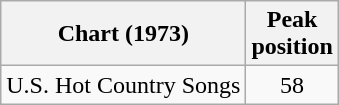<table class="wikitable sortable">
<tr>
<th align="left">Chart (1973)</th>
<th align="center">Peak<br>position</th>
</tr>
<tr>
<td align="left">U.S. Hot Country Songs</td>
<td align="center">58</td>
</tr>
</table>
